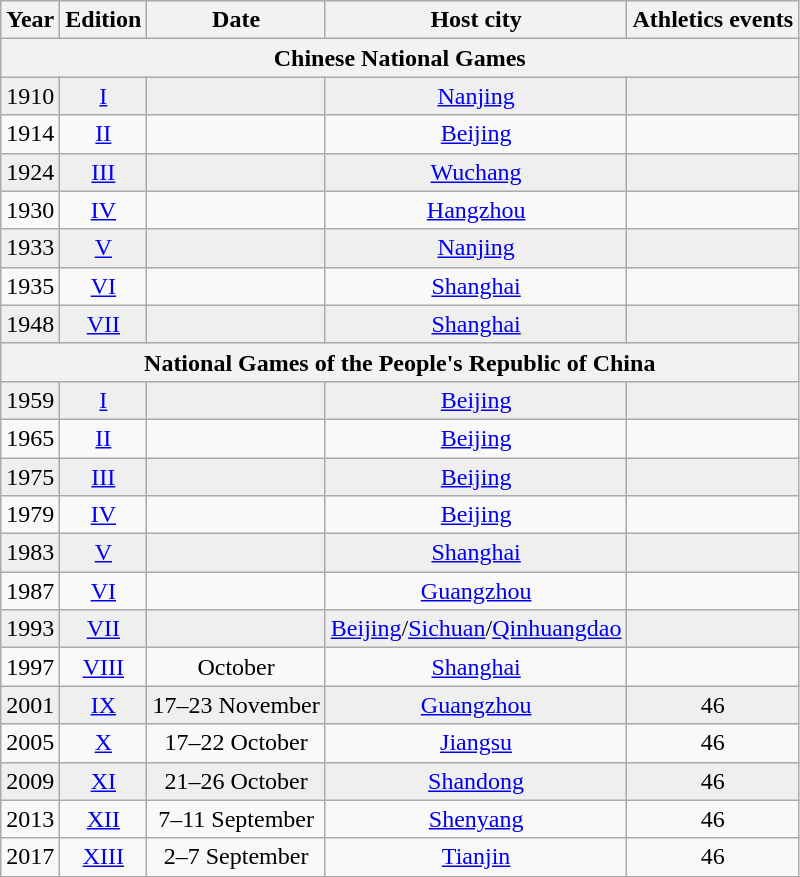<table class="wikitable" style="text-align:center">
<tr bgcolor="#EFEFEF">
<th>Year</th>
<th>Edition</th>
<th>Date</th>
<th>Host city</th>
<th>Athletics events</th>
</tr>
<tr>
<th colspan=5>Chinese National Games</th>
</tr>
<tr bgcolor="#EFEFEF">
<td>1910</td>
<td><a href='#'>I</a></td>
<td></td>
<td><a href='#'>Nanjing</a></td>
<td></td>
</tr>
<tr>
<td>1914</td>
<td><a href='#'>II</a></td>
<td></td>
<td><a href='#'>Beijing</a></td>
<td></td>
</tr>
<tr bgcolor="#EFEFEF">
<td>1924</td>
<td><a href='#'>III</a></td>
<td></td>
<td><a href='#'>Wuchang</a></td>
<td></td>
</tr>
<tr>
<td>1930</td>
<td><a href='#'>IV</a></td>
<td></td>
<td><a href='#'>Hangzhou</a></td>
<td></td>
</tr>
<tr bgcolor="#EFEFEF">
<td>1933</td>
<td><a href='#'>V</a></td>
<td></td>
<td><a href='#'>Nanjing</a></td>
<td></td>
</tr>
<tr>
<td>1935</td>
<td><a href='#'>VI</a></td>
<td></td>
<td><a href='#'>Shanghai</a></td>
<td></td>
</tr>
<tr bgcolor="#EFEFEF">
<td>1948</td>
<td><a href='#'>VII</a></td>
<td></td>
<td><a href='#'>Shanghai</a></td>
<td></td>
</tr>
<tr>
<th colspan=5>National Games of the People's Republic of China</th>
</tr>
<tr bgcolor="#EFEFEF">
<td>1959</td>
<td><a href='#'>I</a></td>
<td></td>
<td><a href='#'>Beijing</a></td>
<td></td>
</tr>
<tr>
<td>1965</td>
<td><a href='#'>II</a></td>
<td></td>
<td><a href='#'>Beijing</a></td>
<td></td>
</tr>
<tr bgcolor="#EFEFEF">
<td>1975</td>
<td><a href='#'>III</a></td>
<td></td>
<td><a href='#'>Beijing</a></td>
<td></td>
</tr>
<tr>
<td>1979</td>
<td><a href='#'>IV</a></td>
<td></td>
<td><a href='#'>Beijing</a></td>
<td></td>
</tr>
<tr bgcolor="#EFEFEF">
<td>1983</td>
<td><a href='#'>V</a></td>
<td></td>
<td><a href='#'>Shanghai</a></td>
<td></td>
</tr>
<tr>
<td>1987</td>
<td><a href='#'>VI</a></td>
<td></td>
<td><a href='#'>Guangzhou</a></td>
<td></td>
</tr>
<tr bgcolor="#EFEFEF">
<td>1993</td>
<td><a href='#'>VII</a></td>
<td></td>
<td><a href='#'>Beijing</a>/<a href='#'>Sichuan</a>/<a href='#'>Qinhuangdao</a></td>
<td></td>
</tr>
<tr>
<td>1997</td>
<td><a href='#'>VIII</a></td>
<td>October</td>
<td><a href='#'>Shanghai</a></td>
<td></td>
</tr>
<tr bgcolor="#EFEFEF">
<td>2001</td>
<td><a href='#'>IX</a></td>
<td>17–23 November</td>
<td><a href='#'>Guangzhou</a></td>
<td>46</td>
</tr>
<tr>
<td>2005</td>
<td><a href='#'>X</a></td>
<td>17–22 October</td>
<td><a href='#'>Jiangsu</a></td>
<td>46</td>
</tr>
<tr bgcolor="#EFEFEF">
<td>2009</td>
<td><a href='#'>XI</a></td>
<td>21–26 October</td>
<td><a href='#'>Shandong</a></td>
<td>46</td>
</tr>
<tr>
<td>2013</td>
<td><a href='#'>XII</a></td>
<td>7–11 September</td>
<td><a href='#'>Shenyang</a></td>
<td>46</td>
</tr>
<tr>
<td>2017</td>
<td><a href='#'>XIII</a></td>
<td>2–7 September</td>
<td><a href='#'>Tianjin</a></td>
<td>46</td>
</tr>
</table>
